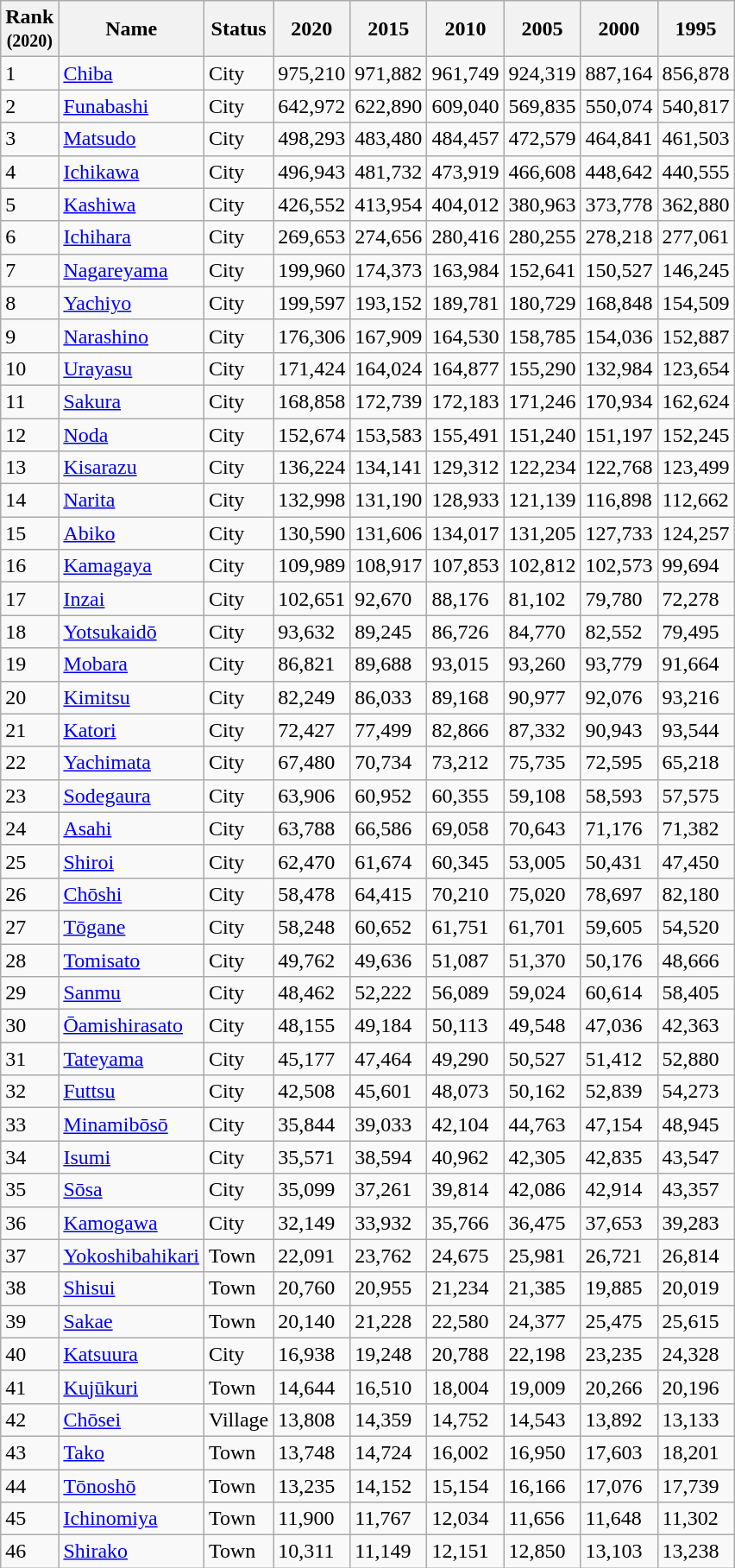<table class="wikitable sortable">
<tr>
<th>Rank<br><small>(2020)</small></th>
<th>Name</th>
<th>Status</th>
<th>2020</th>
<th>2015</th>
<th>2010</th>
<th>2005</th>
<th>2000</th>
<th>1995</th>
</tr>
<tr>
<td>1</td>
<td><a href='#'>Chiba</a></td>
<td>City</td>
<td>975,210</td>
<td>971,882</td>
<td>961,749</td>
<td>924,319</td>
<td>887,164</td>
<td>856,878</td>
</tr>
<tr>
<td>2</td>
<td><a href='#'>Funabashi</a></td>
<td>City</td>
<td>642,972</td>
<td>622,890</td>
<td>609,040</td>
<td>569,835</td>
<td>550,074</td>
<td>540,817</td>
</tr>
<tr>
<td>3</td>
<td><a href='#'>Matsudo</a></td>
<td>City</td>
<td>498,293</td>
<td>483,480</td>
<td>484,457</td>
<td>472,579</td>
<td>464,841</td>
<td>461,503</td>
</tr>
<tr>
<td>4</td>
<td><a href='#'>Ichikawa</a></td>
<td>City</td>
<td>496,943</td>
<td>481,732</td>
<td>473,919</td>
<td>466,608</td>
<td>448,642</td>
<td>440,555</td>
</tr>
<tr>
<td>5</td>
<td><a href='#'>Kashiwa</a></td>
<td>City</td>
<td>426,552</td>
<td>413,954</td>
<td>404,012</td>
<td>380,963</td>
<td>373,778</td>
<td>362,880</td>
</tr>
<tr>
<td>6</td>
<td><a href='#'>Ichihara</a></td>
<td>City</td>
<td>269,653</td>
<td>274,656</td>
<td>280,416</td>
<td>280,255</td>
<td>278,218</td>
<td>277,061</td>
</tr>
<tr>
<td>7</td>
<td><a href='#'>Nagareyama</a></td>
<td>City</td>
<td>199,960</td>
<td>174,373</td>
<td>163,984</td>
<td>152,641</td>
<td>150,527</td>
<td>146,245</td>
</tr>
<tr>
<td>8</td>
<td><a href='#'>Yachiyo</a></td>
<td>City</td>
<td>199,597</td>
<td>193,152</td>
<td>189,781</td>
<td>180,729</td>
<td>168,848</td>
<td>154,509</td>
</tr>
<tr>
<td>9</td>
<td><a href='#'>Narashino</a></td>
<td>City</td>
<td>176,306</td>
<td>167,909</td>
<td>164,530</td>
<td>158,785</td>
<td>154,036</td>
<td>152,887</td>
</tr>
<tr>
<td>10</td>
<td><a href='#'>Urayasu</a></td>
<td>City</td>
<td>171,424</td>
<td>164,024</td>
<td>164,877</td>
<td>155,290</td>
<td>132,984</td>
<td>123,654</td>
</tr>
<tr>
<td>11</td>
<td><a href='#'>Sakura</a></td>
<td>City</td>
<td>168,858</td>
<td>172,739</td>
<td>172,183</td>
<td>171,246</td>
<td>170,934</td>
<td>162,624</td>
</tr>
<tr>
<td>12</td>
<td><a href='#'>Noda</a></td>
<td>City</td>
<td>152,674</td>
<td>153,583</td>
<td>155,491</td>
<td>151,240</td>
<td>151,197</td>
<td>152,245</td>
</tr>
<tr>
<td>13</td>
<td><a href='#'>Kisarazu</a></td>
<td>City</td>
<td>136,224</td>
<td>134,141</td>
<td>129,312</td>
<td>122,234</td>
<td>122,768</td>
<td>123,499</td>
</tr>
<tr>
<td>14</td>
<td><a href='#'>Narita</a></td>
<td>City</td>
<td>132,998</td>
<td>131,190</td>
<td>128,933</td>
<td>121,139</td>
<td>116,898</td>
<td>112,662</td>
</tr>
<tr>
<td>15</td>
<td><a href='#'>Abiko</a></td>
<td>City</td>
<td>130,590</td>
<td>131,606</td>
<td>134,017</td>
<td>131,205</td>
<td>127,733</td>
<td>124,257</td>
</tr>
<tr>
<td>16</td>
<td><a href='#'>Kamagaya</a></td>
<td>City</td>
<td>109,989</td>
<td>108,917</td>
<td>107,853</td>
<td>102,812</td>
<td>102,573</td>
<td>99,694</td>
</tr>
<tr>
<td>17</td>
<td><a href='#'>Inzai</a></td>
<td>City</td>
<td>102,651</td>
<td>92,670</td>
<td>88,176</td>
<td>81,102</td>
<td>79,780</td>
<td>72,278</td>
</tr>
<tr>
<td>18</td>
<td><a href='#'>Yotsukaidō</a></td>
<td>City</td>
<td>93,632</td>
<td>89,245</td>
<td>86,726</td>
<td>84,770</td>
<td>82,552</td>
<td>79,495</td>
</tr>
<tr>
<td>19</td>
<td><a href='#'>Mobara</a></td>
<td>City</td>
<td>86,821</td>
<td>89,688</td>
<td>93,015</td>
<td>93,260</td>
<td>93,779</td>
<td>91,664</td>
</tr>
<tr>
<td>20</td>
<td><a href='#'>Kimitsu</a></td>
<td>City</td>
<td>82,249</td>
<td>86,033</td>
<td>89,168</td>
<td>90,977</td>
<td>92,076</td>
<td>93,216</td>
</tr>
<tr>
<td>21</td>
<td><a href='#'>Katori</a></td>
<td>City</td>
<td>72,427</td>
<td>77,499</td>
<td>82,866</td>
<td>87,332</td>
<td>90,943</td>
<td>93,544</td>
</tr>
<tr>
<td>22</td>
<td><a href='#'>Yachimata</a></td>
<td>City</td>
<td>67,480</td>
<td>70,734</td>
<td>73,212</td>
<td>75,735</td>
<td>72,595</td>
<td>65,218</td>
</tr>
<tr>
<td>23</td>
<td><a href='#'>Sodegaura</a></td>
<td>City</td>
<td>63,906</td>
<td>60,952</td>
<td>60,355</td>
<td>59,108</td>
<td>58,593</td>
<td>57,575</td>
</tr>
<tr>
<td>24</td>
<td><a href='#'>Asahi</a></td>
<td>City</td>
<td>63,788</td>
<td>66,586</td>
<td>69,058</td>
<td>70,643</td>
<td>71,176</td>
<td>71,382</td>
</tr>
<tr>
<td>25</td>
<td><a href='#'>Shiroi</a></td>
<td>City</td>
<td>62,470</td>
<td>61,674</td>
<td>60,345</td>
<td>53,005</td>
<td>50,431</td>
<td>47,450</td>
</tr>
<tr>
<td>26</td>
<td><a href='#'>Chōshi</a></td>
<td>City</td>
<td>58,478</td>
<td>64,415</td>
<td>70,210</td>
<td>75,020</td>
<td>78,697</td>
<td>82,180</td>
</tr>
<tr>
<td>27</td>
<td><a href='#'>Tōgane</a></td>
<td>City</td>
<td>58,248</td>
<td>60,652</td>
<td>61,751</td>
<td>61,701</td>
<td>59,605</td>
<td>54,520</td>
</tr>
<tr>
<td>28</td>
<td><a href='#'>Tomisato</a></td>
<td>City</td>
<td>49,762</td>
<td>49,636</td>
<td>51,087</td>
<td>51,370</td>
<td>50,176</td>
<td>48,666</td>
</tr>
<tr>
<td>29</td>
<td><a href='#'>Sanmu</a></td>
<td>City</td>
<td>48,462</td>
<td>52,222</td>
<td>56,089</td>
<td>59,024</td>
<td>60,614</td>
<td>58,405</td>
</tr>
<tr>
<td>30</td>
<td><a href='#'>Ōamishirasato</a></td>
<td>City</td>
<td>48,155</td>
<td>49,184</td>
<td>50,113</td>
<td>49,548</td>
<td>47,036</td>
<td>42,363</td>
</tr>
<tr>
<td>31</td>
<td><a href='#'>Tateyama</a></td>
<td>City</td>
<td>45,177</td>
<td>47,464</td>
<td>49,290</td>
<td>50,527</td>
<td>51,412</td>
<td>52,880</td>
</tr>
<tr>
<td>32</td>
<td><a href='#'>Futtsu</a></td>
<td>City</td>
<td>42,508</td>
<td>45,601</td>
<td>48,073</td>
<td>50,162</td>
<td>52,839</td>
<td>54,273</td>
</tr>
<tr>
<td>33</td>
<td><a href='#'>Minamibōsō</a></td>
<td>City</td>
<td>35,844</td>
<td>39,033</td>
<td>42,104</td>
<td>44,763</td>
<td>47,154</td>
<td>48,945</td>
</tr>
<tr>
<td>34</td>
<td><a href='#'>Isumi</a></td>
<td>City</td>
<td>35,571</td>
<td>38,594</td>
<td>40,962</td>
<td>42,305</td>
<td>42,835</td>
<td>43,547</td>
</tr>
<tr>
<td>35</td>
<td><a href='#'>Sōsa</a></td>
<td>City</td>
<td>35,099</td>
<td>37,261</td>
<td>39,814</td>
<td>42,086</td>
<td>42,914</td>
<td>43,357</td>
</tr>
<tr>
<td>36</td>
<td><a href='#'>Kamogawa</a></td>
<td>City</td>
<td>32,149</td>
<td>33,932</td>
<td>35,766</td>
<td>36,475</td>
<td>37,653</td>
<td>39,283</td>
</tr>
<tr>
<td>37</td>
<td><a href='#'>Yokoshibahikari</a></td>
<td>Town</td>
<td>22,091</td>
<td>23,762</td>
<td>24,675</td>
<td>25,981</td>
<td>26,721</td>
<td>26,814</td>
</tr>
<tr>
<td>38</td>
<td><a href='#'>Shisui</a></td>
<td>Town</td>
<td>20,760</td>
<td>20,955</td>
<td>21,234</td>
<td>21,385</td>
<td>19,885</td>
<td>20,019</td>
</tr>
<tr>
<td>39</td>
<td><a href='#'>Sakae</a></td>
<td>Town</td>
<td>20,140</td>
<td>21,228</td>
<td>22,580</td>
<td>24,377</td>
<td>25,475</td>
<td>25,615</td>
</tr>
<tr>
<td>40</td>
<td><a href='#'>Katsuura</a></td>
<td>City</td>
<td>16,938</td>
<td>19,248</td>
<td>20,788</td>
<td>22,198</td>
<td>23,235</td>
<td>24,328</td>
</tr>
<tr>
<td>41</td>
<td><a href='#'>Kujūkuri</a></td>
<td>Town</td>
<td>14,644</td>
<td>16,510</td>
<td>18,004</td>
<td>19,009</td>
<td>20,266</td>
<td>20,196</td>
</tr>
<tr>
<td>42</td>
<td><a href='#'>Chōsei</a></td>
<td>Village</td>
<td>13,808</td>
<td>14,359</td>
<td>14,752</td>
<td>14,543</td>
<td>13,892</td>
<td>13,133</td>
</tr>
<tr>
<td>43</td>
<td><a href='#'>Tako</a></td>
<td>Town</td>
<td>13,748</td>
<td>14,724</td>
<td>16,002</td>
<td>16,950</td>
<td>17,603</td>
<td>18,201</td>
</tr>
<tr>
<td>44</td>
<td><a href='#'>Tōnoshō</a></td>
<td>Town</td>
<td>13,235</td>
<td>14,152</td>
<td>15,154</td>
<td>16,166</td>
<td>17,076</td>
<td>17,739</td>
</tr>
<tr>
<td>45</td>
<td><a href='#'>Ichinomiya</a></td>
<td>Town</td>
<td>11,900</td>
<td>11,767</td>
<td>12,034</td>
<td>11,656</td>
<td>11,648</td>
<td>11,302</td>
</tr>
<tr>
<td>46</td>
<td><a href='#'>Shirako</a></td>
<td>Town</td>
<td>10,311</td>
<td>11,149</td>
<td>12,151</td>
<td>12,850</td>
<td>13,103</td>
<td>13,238</td>
</tr>
</table>
